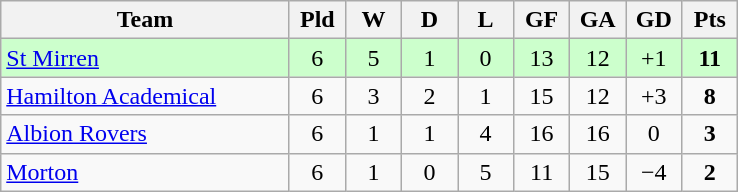<table class="wikitable" style="text-align: center;">
<tr>
<th width=185>Team</th>
<th width=30>Pld</th>
<th width=30>W</th>
<th width=30>D</th>
<th width=30>L</th>
<th width=30>GF</th>
<th width=30>GA</th>
<th width=30>GD</th>
<th width=30>Pts</th>
</tr>
<tr bgcolor=#ccffcc>
<td align=left><a href='#'>St Mirren</a></td>
<td>6</td>
<td>5</td>
<td>1</td>
<td>0</td>
<td>13</td>
<td>12</td>
<td>+1</td>
<td><strong>11</strong></td>
</tr>
<tr>
<td align=left><a href='#'>Hamilton Academical</a></td>
<td>6</td>
<td>3</td>
<td>2</td>
<td>1</td>
<td>15</td>
<td>12</td>
<td>+3</td>
<td><strong>8</strong></td>
</tr>
<tr>
<td align=left><a href='#'>Albion Rovers</a></td>
<td>6</td>
<td>1</td>
<td>1</td>
<td>4</td>
<td>16</td>
<td>16</td>
<td>0</td>
<td><strong>3</strong></td>
</tr>
<tr>
<td align=left><a href='#'>Morton</a></td>
<td>6</td>
<td>1</td>
<td>0</td>
<td>5</td>
<td>11</td>
<td>15</td>
<td>−4</td>
<td><strong>2</strong></td>
</tr>
</table>
